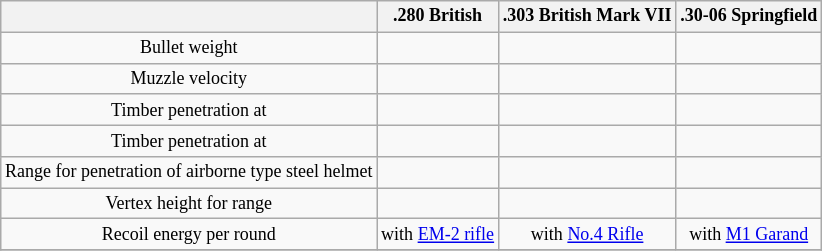<table class=wikitable style="font-size: 9pt; text-align:center">
<tr>
<th></th>
<th>.280 British</th>
<th>.303 British Mark VII</th>
<th>.30-06 Springfield</th>
</tr>
<tr>
<td>Bullet weight</td>
<td></td>
<td></td>
<td></td>
</tr>
<tr>
<td>Muzzle velocity</td>
<td></td>
<td></td>
<td></td>
</tr>
<tr>
<td>Timber penetration at </td>
<td></td>
<td></td>
<td></td>
</tr>
<tr>
<td>Timber penetration at </td>
<td></td>
<td></td>
<td></td>
</tr>
<tr>
<td>Range for penetration of airborne type steel helmet</td>
<td></td>
<td></td>
<td></td>
</tr>
<tr>
<td>Vertex height for  range</td>
<td></td>
<td></td>
<td></td>
</tr>
<tr>
<td>Recoil energy per round</td>
<td> with <a href='#'>EM-2 rifle</a></td>
<td> with <a href='#'>No.4 Rifle</a></td>
<td> with <a href='#'>M1 Garand</a></td>
</tr>
<tr>
</tr>
</table>
